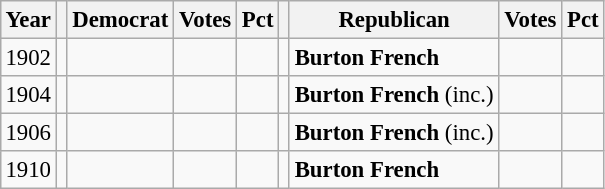<table class="wikitable" style="margin:0.5em ; font-size:95%">
<tr>
<th>Year</th>
<th></th>
<th>Democrat</th>
<th>Votes</th>
<th>Pct</th>
<th></th>
<th>Republican</th>
<th>Votes</th>
<th>Pct</th>
</tr>
<tr>
<td>1902</td>
<td></td>
<td></td>
<td></td>
<td></td>
<td></td>
<td><strong>Burton French</strong></td>
<td></td>
<td></td>
</tr>
<tr>
<td>1904</td>
<td></td>
<td></td>
<td></td>
<td></td>
<td></td>
<td><strong>Burton French</strong> (inc.)</td>
<td></td>
<td></td>
</tr>
<tr>
<td>1906</td>
<td></td>
<td></td>
<td></td>
<td></td>
<td></td>
<td><strong>Burton French</strong> (inc.)</td>
<td></td>
<td></td>
</tr>
<tr>
<td>1910</td>
<td></td>
<td></td>
<td></td>
<td></td>
<td></td>
<td><strong>Burton French</strong></td>
<td></td>
<td></td>
</tr>
</table>
